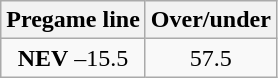<table class="wikitable">
<tr align="center">
<th style=>Pregame line</th>
<th style=>Over/under</th>
</tr>
<tr align="center">
<td><strong>NEV</strong> –15.5</td>
<td>57.5</td>
</tr>
</table>
